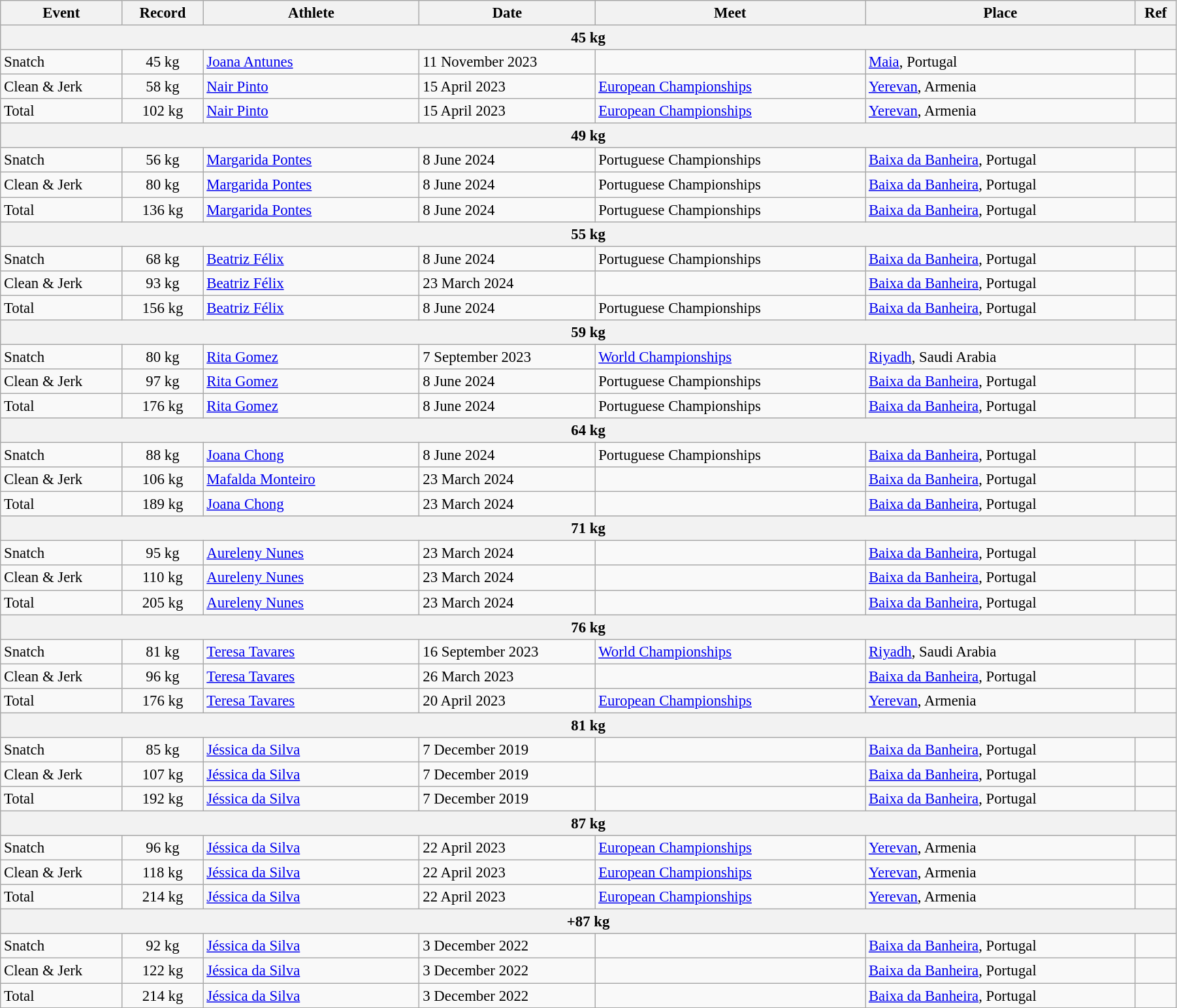<table class="wikitable" style="font-size:95%; width: 95%;">
<tr>
<th width=9%>Event</th>
<th width=6%>Record</th>
<th width=16%>Athlete</th>
<th width=13%>Date</th>
<th width=20%>Meet</th>
<th width=20%>Place</th>
<th width=3%>Ref</th>
</tr>
<tr bgcolor="#DDDDDD">
<th colspan="7">45 kg</th>
</tr>
<tr>
<td>Snatch</td>
<td align="center">45 kg</td>
<td><a href='#'>Joana Antunes</a></td>
<td>11 November 2023</td>
<td></td>
<td><a href='#'>Maia</a>, Portugal</td>
<td></td>
</tr>
<tr>
<td>Clean & Jerk</td>
<td align="center">58 kg</td>
<td><a href='#'>Nair Pinto</a></td>
<td>15 April 2023</td>
<td><a href='#'>European Championships</a></td>
<td><a href='#'>Yerevan</a>, Armenia</td>
<td></td>
</tr>
<tr>
<td>Total</td>
<td align="center">102 kg</td>
<td><a href='#'>Nair Pinto</a></td>
<td>15 April 2023</td>
<td><a href='#'>European Championships</a></td>
<td><a href='#'>Yerevan</a>, Armenia</td>
<td></td>
</tr>
<tr bgcolor="#DDDDDD">
<th colspan="7">49 kg</th>
</tr>
<tr>
<td>Snatch</td>
<td align="center">56 kg</td>
<td><a href='#'>Margarida Pontes</a></td>
<td>8 June 2024</td>
<td>Portuguese Championships</td>
<td><a href='#'>Baixa da Banheira</a>, Portugal</td>
<td></td>
</tr>
<tr>
<td>Clean & Jerk</td>
<td align="center">80 kg</td>
<td><a href='#'>Margarida Pontes</a></td>
<td>8 June 2024</td>
<td>Portuguese Championships</td>
<td><a href='#'>Baixa da Banheira</a>, Portugal</td>
<td></td>
</tr>
<tr>
<td>Total</td>
<td align="center">136 kg</td>
<td><a href='#'>Margarida Pontes</a></td>
<td>8 June 2024</td>
<td>Portuguese Championships</td>
<td><a href='#'>Baixa da Banheira</a>, Portugal</td>
<td></td>
</tr>
<tr bgcolor="#DDDDDD">
<th colspan="7">55 kg</th>
</tr>
<tr>
<td>Snatch</td>
<td align="center">68 kg</td>
<td><a href='#'>Beatriz Félix</a></td>
<td>8 June 2024</td>
<td>Portuguese Championships</td>
<td><a href='#'>Baixa da Banheira</a>, Portugal</td>
<td></td>
</tr>
<tr>
<td>Clean & Jerk</td>
<td align="center">93 kg</td>
<td><a href='#'>Beatriz Félix</a></td>
<td>23 March 2024</td>
<td></td>
<td><a href='#'>Baixa da Banheira</a>, Portugal</td>
<td></td>
</tr>
<tr>
<td>Total</td>
<td align="center">156 kg</td>
<td><a href='#'>Beatriz Félix</a></td>
<td>8 June 2024</td>
<td>Portuguese Championships</td>
<td><a href='#'>Baixa da Banheira</a>, Portugal</td>
<td></td>
</tr>
<tr bgcolor="#DDDDDD">
<th colspan="7">59 kg</th>
</tr>
<tr>
<td>Snatch</td>
<td align="center">80 kg</td>
<td><a href='#'>Rita Gomez</a></td>
<td>7 September 2023</td>
<td><a href='#'>World Championships</a></td>
<td><a href='#'>Riyadh</a>, Saudi Arabia</td>
<td></td>
</tr>
<tr>
<td>Clean & Jerk</td>
<td align="center">97 kg</td>
<td><a href='#'>Rita Gomez</a></td>
<td>8 June 2024</td>
<td>Portuguese Championships</td>
<td><a href='#'>Baixa da Banheira</a>, Portugal</td>
<td></td>
</tr>
<tr>
<td>Total</td>
<td align="center">176 kg</td>
<td><a href='#'>Rita Gomez</a></td>
<td>8 June 2024</td>
<td>Portuguese Championships</td>
<td><a href='#'>Baixa da Banheira</a>, Portugal</td>
<td></td>
</tr>
<tr bgcolor="#DDDDDD">
<th colspan="7">64 kg</th>
</tr>
<tr>
<td>Snatch</td>
<td align="center">88 kg</td>
<td><a href='#'>Joana Chong</a></td>
<td>8 June 2024</td>
<td>Portuguese Championships</td>
<td><a href='#'>Baixa da Banheira</a>, Portugal</td>
<td></td>
</tr>
<tr>
<td>Clean & Jerk</td>
<td align="center">106 kg</td>
<td><a href='#'>Mafalda Monteiro</a></td>
<td>23 March 2024</td>
<td></td>
<td><a href='#'>Baixa da Banheira</a>, Portugal</td>
<td></td>
</tr>
<tr>
<td>Total</td>
<td align="center">189 kg</td>
<td><a href='#'>Joana Chong</a></td>
<td>23 March 2024</td>
<td></td>
<td><a href='#'>Baixa da Banheira</a>, Portugal</td>
<td></td>
</tr>
<tr bgcolor="#DDDDDD">
<th colspan="7">71 kg</th>
</tr>
<tr>
<td>Snatch</td>
<td align="center">95 kg</td>
<td><a href='#'>Aureleny Nunes</a></td>
<td>23 March 2024</td>
<td></td>
<td><a href='#'>Baixa da Banheira</a>, Portugal</td>
<td></td>
</tr>
<tr>
<td>Clean & Jerk</td>
<td align="center">110 kg</td>
<td><a href='#'>Aureleny Nunes</a></td>
<td>23 March 2024</td>
<td></td>
<td><a href='#'>Baixa da Banheira</a>, Portugal</td>
<td></td>
</tr>
<tr>
<td>Total</td>
<td align="center">205 kg</td>
<td><a href='#'>Aureleny Nunes</a></td>
<td>23 March 2024</td>
<td></td>
<td><a href='#'>Baixa da Banheira</a>, Portugal</td>
<td></td>
</tr>
<tr bgcolor="#DDDDDD">
<th colspan="7">76 kg</th>
</tr>
<tr>
<td>Snatch</td>
<td align="center">81 kg</td>
<td><a href='#'>Teresa Tavares</a></td>
<td>16 September 2023</td>
<td><a href='#'>World Championships</a></td>
<td><a href='#'>Riyadh</a>, Saudi Arabia</td>
<td></td>
</tr>
<tr>
<td>Clean & Jerk</td>
<td align="center">96 kg</td>
<td><a href='#'>Teresa Tavares</a></td>
<td>26 March 2023</td>
<td></td>
<td><a href='#'>Baixa da Banheira</a>, Portugal</td>
<td></td>
</tr>
<tr>
<td>Total</td>
<td align="center">176 kg</td>
<td><a href='#'>Teresa Tavares</a></td>
<td>20 April 2023</td>
<td><a href='#'>European Championships</a></td>
<td><a href='#'>Yerevan</a>, Armenia</td>
<td></td>
</tr>
<tr bgcolor="#DDDDDD">
<th colspan="7">81 kg</th>
</tr>
<tr>
<td>Snatch</td>
<td align="center">85 kg</td>
<td><a href='#'>Jéssica da Silva</a></td>
<td>7 December 2019</td>
<td></td>
<td><a href='#'>Baixa da Banheira</a>, Portugal</td>
<td></td>
</tr>
<tr>
<td>Clean & Jerk</td>
<td align="center">107 kg</td>
<td><a href='#'>Jéssica da Silva</a></td>
<td>7 December 2019</td>
<td></td>
<td><a href='#'>Baixa da Banheira</a>, Portugal</td>
<td></td>
</tr>
<tr>
<td>Total</td>
<td align="center">192 kg</td>
<td><a href='#'>Jéssica da Silva</a></td>
<td>7 December 2019</td>
<td></td>
<td><a href='#'>Baixa da Banheira</a>, Portugal</td>
<td></td>
</tr>
<tr bgcolor="#DDDDDD">
<th colspan="7">87 kg</th>
</tr>
<tr>
<td>Snatch</td>
<td align="center">96 kg</td>
<td><a href='#'>Jéssica da Silva</a></td>
<td>22 April 2023</td>
<td><a href='#'>European Championships</a></td>
<td><a href='#'>Yerevan</a>, Armenia</td>
<td></td>
</tr>
<tr>
<td>Clean & Jerk</td>
<td align="center">118 kg</td>
<td><a href='#'>Jéssica da Silva</a></td>
<td>22 April 2023</td>
<td><a href='#'>European Championships</a></td>
<td><a href='#'>Yerevan</a>, Armenia</td>
<td></td>
</tr>
<tr>
<td>Total</td>
<td align="center">214 kg</td>
<td><a href='#'>Jéssica da Silva</a></td>
<td>22 April 2023</td>
<td><a href='#'>European Championships</a></td>
<td><a href='#'>Yerevan</a>, Armenia</td>
<td></td>
</tr>
<tr bgcolor="#DDDDDD">
<th colspan="7">+87 kg</th>
</tr>
<tr>
<td>Snatch</td>
<td align="center">92 kg</td>
<td><a href='#'>Jéssica da Silva</a></td>
<td>3 December 2022</td>
<td></td>
<td><a href='#'>Baixa da Banheira</a>, Portugal</td>
<td></td>
</tr>
<tr>
<td>Clean & Jerk</td>
<td align="center">122 kg</td>
<td><a href='#'>Jéssica da Silva</a></td>
<td>3 December 2022</td>
<td></td>
<td><a href='#'>Baixa da Banheira</a>, Portugal</td>
<td></td>
</tr>
<tr>
<td>Total</td>
<td align="center">214 kg</td>
<td><a href='#'>Jéssica da Silva</a></td>
<td>3 December 2022</td>
<td></td>
<td><a href='#'>Baixa da Banheira</a>, Portugal</td>
<td></td>
</tr>
</table>
